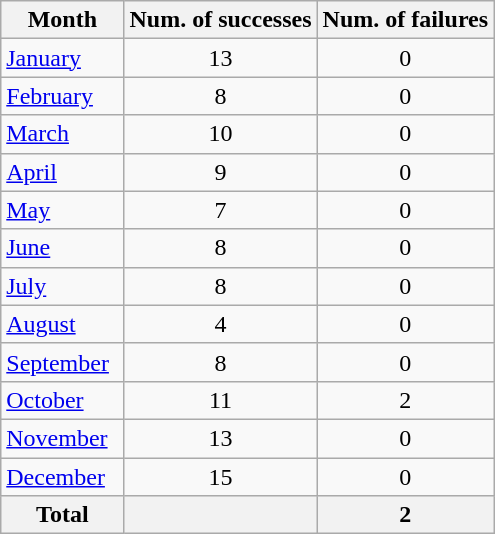<table class="wikitable" style="text-align:center">
<tr>
<th width=25%>Month</th>
<th><abbr>Num.</abbr> of successes</th>
<th><abbr>Num.</abbr> of failures</th>
</tr>
<tr>
<td style="text-align:left"><a href='#'>January</a></td>
<td>13</td>
<td>0</td>
</tr>
<tr>
<td style="text-align:left"><a href='#'>February</a></td>
<td>8</td>
<td>0</td>
</tr>
<tr>
<td style="text-align:left"><a href='#'>March</a></td>
<td>10</td>
<td>0</td>
</tr>
<tr>
<td style="text-align:left"><a href='#'>April</a></td>
<td>9</td>
<td>0</td>
</tr>
<tr>
<td style="text-align:left"><a href='#'>May</a></td>
<td>7</td>
<td>0</td>
</tr>
<tr>
<td style="text-align:left"><a href='#'>June</a></td>
<td>8</td>
<td>0</td>
</tr>
<tr>
<td style="text-align:left"><a href='#'>July</a></td>
<td>8</td>
<td>0</td>
</tr>
<tr>
<td style="text-align:left"><a href='#'>August</a></td>
<td>4</td>
<td>0</td>
</tr>
<tr>
<td style="text-align:left"><a href='#'>September</a></td>
<td>8</td>
<td>0</td>
</tr>
<tr>
<td style="text-align:left"><a href='#'>October</a></td>
<td>11</td>
<td>2</td>
</tr>
<tr>
<td style="text-align:left"><a href='#'>November</a></td>
<td>13</td>
<td>0</td>
</tr>
<tr>
<td style="text-align:left"><a href='#'>December</a></td>
<td>15</td>
<td>0</td>
</tr>
<tr class="sortbottom">
<th colspan=1>Total</th>
<th></th>
<th>2</th>
</tr>
</table>
